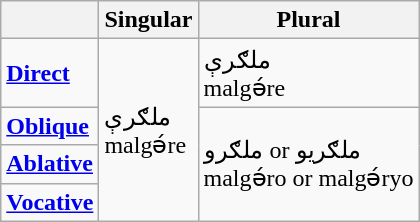<table class="wikitable">
<tr>
<th></th>
<th>Singular</th>
<th>Plural</th>
</tr>
<tr>
<td><strong><a href='#'>Direct</a></strong></td>
<td rowspan="4">ملګرې<br>malgə́re</td>
<td>ملګرې<br>malgə́re</td>
</tr>
<tr>
<td><strong><a href='#'>Oblique</a></strong></td>
<td rowspan="3">ملګرو or ملګریو<br>malgə́ro or malgə́ryo</td>
</tr>
<tr>
<td><strong><a href='#'>Ablative</a></strong></td>
</tr>
<tr>
<td><strong><a href='#'>Vocative</a></strong></td>
</tr>
</table>
